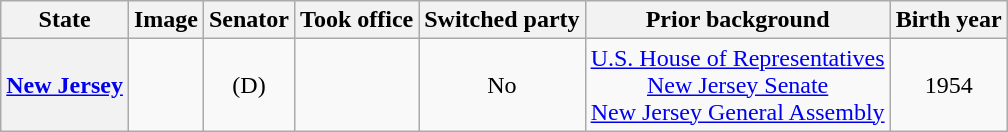<table class="sortable wikitable" style="text-align:center">
<tr>
<th>State</th>
<th>Image</th>
<th>Senator</th>
<th>Took office</th>
<th>Switched party</th>
<th>Prior background</th>
<th>Birth year</th>
</tr>
<tr>
<th><a href='#'>New Jersey</a></th>
<td></td>
<td> (D)</td>
<td></td>
<td>No<br></td>
<td><a href='#'>U.S. House of Representatives</a><br><a href='#'>New Jersey Senate</a><br><a href='#'>New Jersey General Assembly</a></td>
<td>1954</td>
</tr>
</table>
